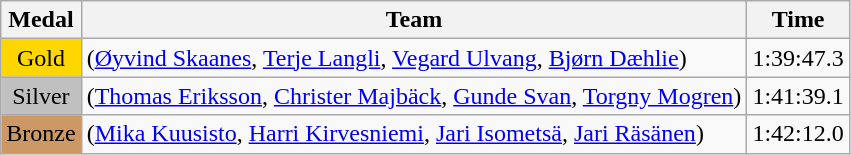<table class="wikitable">
<tr>
<th>Medal</th>
<th>Team</th>
<th>Time</th>
</tr>
<tr>
<td style="text-align:center;background-color:gold;">Gold</td>
<td> (<a href='#'>Øyvind Skaanes</a>, <a href='#'>Terje Langli</a>, <a href='#'>Vegard Ulvang</a>, <a href='#'>Bjørn Dæhlie</a>)</td>
<td>1:39:47.3</td>
</tr>
<tr>
<td style="text-align:center;background-color:silver;">Silver</td>
<td> (<a href='#'>Thomas Eriksson</a>, <a href='#'>Christer Majbäck</a>, <a href='#'>Gunde Svan</a>, <a href='#'>Torgny Mogren</a>)</td>
<td>1:41:39.1</td>
</tr>
<tr>
<td style="text-align:center;background-color:#CC9966;">Bronze</td>
<td> (<a href='#'>Mika Kuusisto</a>, <a href='#'>Harri Kirvesniemi</a>, <a href='#'>Jari Isometsä</a>, <a href='#'>Jari Räsänen</a>)</td>
<td>1:42:12.0</td>
</tr>
</table>
